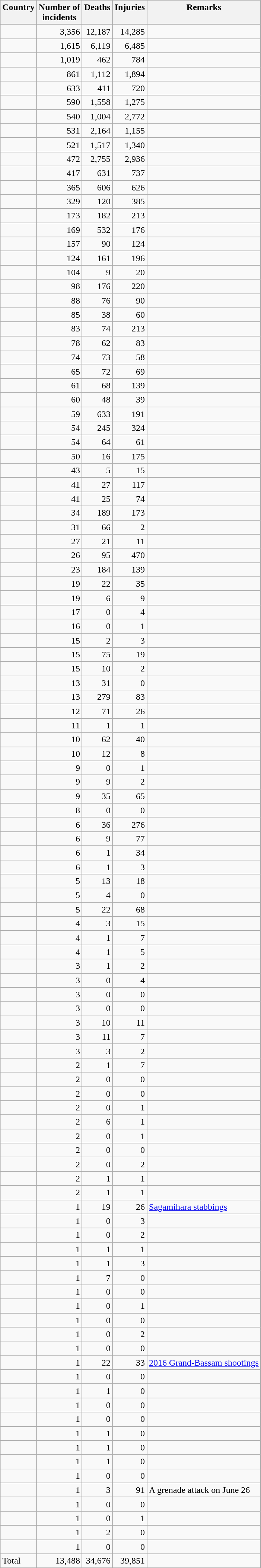<table class="wikitable sortable" style="text-align:right">
<tr style="background:#ececec; vertical-align:top;">
<th>Country</th>
<th>Number of<br>incidents</th>
<th>Deaths</th>
<th>Injuries</th>
<th>Remarks</th>
</tr>
<tr>
<td align=left></td>
<td>3,356</td>
<td>12,187</td>
<td>14,285</td>
<td></td>
</tr>
<tr>
<td align=left></td>
<td>1,615</td>
<td>6,119</td>
<td>6,485</td>
<td></td>
</tr>
<tr>
<td align=left></td>
<td>1,019</td>
<td>462</td>
<td>784</td>
<td></td>
</tr>
<tr>
<td align=left></td>
<td>861</td>
<td>1,112</td>
<td>1,894</td>
<td></td>
</tr>
<tr>
<td align=left></td>
<td>633</td>
<td>411</td>
<td>720</td>
<td></td>
</tr>
<tr>
<td align=left></td>
<td>590</td>
<td>1,558</td>
<td>1,275</td>
<td></td>
</tr>
<tr>
<td align=left></td>
<td>540</td>
<td>1,004</td>
<td>2,772</td>
<td></td>
</tr>
<tr>
<td align=left></td>
<td>531</td>
<td>2,164</td>
<td>1,155</td>
<td></td>
</tr>
<tr>
<td align=left></td>
<td>521</td>
<td>1,517</td>
<td>1,340</td>
<td></td>
</tr>
<tr>
<td align=left></td>
<td>472</td>
<td>2,755</td>
<td>2,936</td>
<td></td>
</tr>
<tr>
<td align=left></td>
<td>417</td>
<td>631</td>
<td>737</td>
<td></td>
</tr>
<tr>
<td align=left></td>
<td>365</td>
<td>606</td>
<td>626</td>
<td></td>
</tr>
<tr>
<td align=left></td>
<td>329</td>
<td>120</td>
<td>385</td>
<td></td>
</tr>
<tr>
<td align=left></td>
<td>173</td>
<td>182</td>
<td>213</td>
<td></td>
</tr>
<tr>
<td align=left></td>
<td>169</td>
<td>532</td>
<td>176</td>
<td></td>
</tr>
<tr>
<td align=left></td>
<td>157</td>
<td>90</td>
<td>124</td>
<td></td>
</tr>
<tr>
<td align=left></td>
<td>124</td>
<td>161</td>
<td>196</td>
<td></td>
</tr>
<tr>
<td align=left></td>
<td>104</td>
<td>9</td>
<td>20</td>
<td></td>
</tr>
<tr>
<td align=left></td>
<td>98</td>
<td>176</td>
<td>220</td>
<td></td>
</tr>
<tr>
<td align=left></td>
<td>88</td>
<td>76</td>
<td>90</td>
<td></td>
</tr>
<tr>
<td align=left></td>
<td>85</td>
<td>38</td>
<td>60</td>
<td></td>
</tr>
<tr>
<td align=left></td>
<td>83</td>
<td>74</td>
<td>213</td>
<td></td>
</tr>
<tr>
<td align=left></td>
<td>78</td>
<td>62</td>
<td>83</td>
<td></td>
</tr>
<tr>
<td align=left></td>
<td>74</td>
<td>73</td>
<td>58</td>
<td></td>
</tr>
<tr>
<td align=left></td>
<td>65</td>
<td>72</td>
<td>69</td>
<td></td>
</tr>
<tr>
<td align=left></td>
<td>61</td>
<td>68</td>
<td>139</td>
<td></td>
</tr>
<tr>
<td align=left></td>
<td>60</td>
<td>48</td>
<td>39</td>
<td></td>
</tr>
<tr>
<td align=left></td>
<td>59</td>
<td>633</td>
<td>191</td>
<td></td>
</tr>
<tr>
<td align=left></td>
<td>54</td>
<td>245</td>
<td>324</td>
<td></td>
</tr>
<tr>
<td align=left></td>
<td>54</td>
<td>64</td>
<td>61</td>
<td></td>
</tr>
<tr>
<td align=left></td>
<td>50</td>
<td>16</td>
<td>175</td>
<td></td>
</tr>
<tr>
<td align=left></td>
<td>43</td>
<td>5</td>
<td>15</td>
<td></td>
</tr>
<tr>
<td align=left></td>
<td>41</td>
<td>27</td>
<td>117</td>
<td></td>
</tr>
<tr>
<td align=left></td>
<td>41</td>
<td>25</td>
<td>74</td>
<td></td>
</tr>
<tr>
<td align=left></td>
<td>34</td>
<td>189</td>
<td>173</td>
<td></td>
</tr>
<tr>
<td align=left></td>
<td>31</td>
<td>66</td>
<td>2</td>
<td></td>
</tr>
<tr>
<td align=left></td>
<td>27</td>
<td>21</td>
<td>11</td>
<td></td>
</tr>
<tr>
<td align=left></td>
<td>26</td>
<td>95</td>
<td>470</td>
<td></td>
</tr>
<tr>
<td align=left></td>
<td>23</td>
<td>184</td>
<td>139</td>
<td></td>
</tr>
<tr>
<td align=left></td>
<td>19</td>
<td>22</td>
<td>35</td>
<td></td>
</tr>
<tr>
<td align=left></td>
<td>19</td>
<td>6</td>
<td>9</td>
<td></td>
</tr>
<tr>
<td align=left></td>
<td>17</td>
<td>0</td>
<td>4</td>
<td></td>
</tr>
<tr>
<td align=left></td>
<td>16</td>
<td>0</td>
<td>1</td>
<td></td>
</tr>
<tr>
<td align=left></td>
<td>15</td>
<td>2</td>
<td>3</td>
<td></td>
</tr>
<tr>
<td align=left></td>
<td>15</td>
<td>75</td>
<td>19</td>
<td></td>
</tr>
<tr>
<td align=left></td>
<td>15</td>
<td>10</td>
<td>2</td>
<td></td>
</tr>
<tr>
<td align=left></td>
<td>13</td>
<td>31</td>
<td>0</td>
<td></td>
</tr>
<tr>
<td align=left></td>
<td>13</td>
<td>279</td>
<td>83</td>
<td></td>
</tr>
<tr>
<td align=left></td>
<td>12</td>
<td>71</td>
<td>26</td>
<td></td>
</tr>
<tr>
<td align=left></td>
<td>11</td>
<td>1</td>
<td>1</td>
<td></td>
</tr>
<tr>
<td align=left></td>
<td>10</td>
<td>62</td>
<td>40</td>
<td></td>
</tr>
<tr>
<td align=left></td>
<td>10</td>
<td>12</td>
<td>8</td>
<td></td>
</tr>
<tr>
<td align=left></td>
<td>9</td>
<td>0</td>
<td>1</td>
<td></td>
</tr>
<tr>
<td align=left></td>
<td>9</td>
<td>9</td>
<td>2</td>
<td></td>
</tr>
<tr>
<td align=left></td>
<td>9</td>
<td>35</td>
<td>65</td>
<td></td>
</tr>
<tr>
<td align=left></td>
<td>8</td>
<td>0</td>
<td>0</td>
<td></td>
</tr>
<tr>
<td align=left></td>
<td>6</td>
<td>36</td>
<td>276</td>
<td></td>
</tr>
<tr>
<td align=left></td>
<td>6</td>
<td>9</td>
<td>77</td>
<td></td>
</tr>
<tr>
<td align=left></td>
<td>6</td>
<td>1</td>
<td>34</td>
<td></td>
</tr>
<tr>
<td align=left></td>
<td>6</td>
<td>1</td>
<td>3</td>
<td></td>
</tr>
<tr>
<td align=left></td>
<td>5</td>
<td>13</td>
<td>18</td>
<td></td>
</tr>
<tr>
<td align=left></td>
<td>5</td>
<td>4</td>
<td>0</td>
<td></td>
</tr>
<tr>
<td align=left></td>
<td>5</td>
<td>22</td>
<td>68</td>
<td></td>
</tr>
<tr>
<td align=left></td>
<td>4</td>
<td>3</td>
<td>15</td>
<td></td>
</tr>
<tr>
<td align=left></td>
<td>4</td>
<td>1</td>
<td>7</td>
<td></td>
</tr>
<tr>
<td align=left></td>
<td>4</td>
<td>1</td>
<td>5</td>
<td></td>
</tr>
<tr>
<td align=left></td>
<td>3</td>
<td>1</td>
<td>2</td>
<td></td>
</tr>
<tr>
<td align=left></td>
<td>3</td>
<td>0</td>
<td>4</td>
<td></td>
</tr>
<tr>
<td align=left></td>
<td>3</td>
<td>0</td>
<td>0</td>
<td></td>
</tr>
<tr>
<td align=left></td>
<td>3</td>
<td>0</td>
<td>0</td>
<td></td>
</tr>
<tr>
<td align=left></td>
<td>3</td>
<td>10</td>
<td>11</td>
<td></td>
</tr>
<tr>
<td align=left></td>
<td>3</td>
<td>11</td>
<td>7</td>
<td></td>
</tr>
<tr>
<td align=left></td>
<td>3</td>
<td>3</td>
<td>2</td>
<td></td>
</tr>
<tr>
<td align=left></td>
<td>2</td>
<td>1</td>
<td>7</td>
<td></td>
</tr>
<tr>
<td align=left></td>
<td>2</td>
<td>0</td>
<td>0</td>
<td></td>
</tr>
<tr>
<td align=left></td>
<td>2</td>
<td>0</td>
<td>0</td>
<td></td>
</tr>
<tr>
<td align=left></td>
<td>2</td>
<td>0</td>
<td>1</td>
<td></td>
</tr>
<tr>
<td align=left></td>
<td>2</td>
<td>6</td>
<td>1</td>
<td></td>
</tr>
<tr>
<td align=left></td>
<td>2</td>
<td>0</td>
<td>1</td>
<td></td>
</tr>
<tr>
<td align=left></td>
<td>2</td>
<td>0</td>
<td>0</td>
<td></td>
</tr>
<tr>
<td align=left></td>
<td>2</td>
<td>0</td>
<td>2</td>
<td></td>
</tr>
<tr>
<td align=left></td>
<td>2</td>
<td>1</td>
<td>1</td>
<td></td>
</tr>
<tr>
<td align=left></td>
<td>2</td>
<td>1</td>
<td>1</td>
<td></td>
</tr>
<tr>
<td align=left></td>
<td>1</td>
<td>19</td>
<td>26</td>
<td align=left><a href='#'>Sagamihara stabbings</a></td>
</tr>
<tr>
<td align=left></td>
<td>1</td>
<td>0</td>
<td>3</td>
<td></td>
</tr>
<tr>
<td align=left></td>
<td>1</td>
<td>0</td>
<td>2</td>
<td></td>
</tr>
<tr>
<td align=left></td>
<td>1</td>
<td>1</td>
<td>1</td>
<td></td>
</tr>
<tr>
<td align=left></td>
<td>1</td>
<td>1</td>
<td>3</td>
<td></td>
</tr>
<tr>
<td align=left></td>
<td>1</td>
<td>7</td>
<td>0</td>
<td></td>
</tr>
<tr>
<td align=left></td>
<td>1</td>
<td>0</td>
<td>0</td>
<td></td>
</tr>
<tr>
<td align=left></td>
<td>1</td>
<td>0</td>
<td>1</td>
<td></td>
</tr>
<tr>
<td align=left></td>
<td>1</td>
<td>0</td>
<td>0</td>
<td></td>
</tr>
<tr>
<td align=left></td>
<td>1</td>
<td>0</td>
<td>2</td>
<td></td>
</tr>
<tr>
<td align=left></td>
<td>1</td>
<td>0</td>
<td>0</td>
<td></td>
</tr>
<tr>
<td align=left></td>
<td>1</td>
<td>22</td>
<td>33</td>
<td align=left><a href='#'>2016 Grand-Bassam shootings</a></td>
</tr>
<tr>
<td align=left></td>
<td>1</td>
<td>0</td>
<td>0</td>
<td></td>
</tr>
<tr>
<td align=left></td>
<td>1</td>
<td>1</td>
<td>0</td>
<td></td>
</tr>
<tr>
<td align=left></td>
<td>1</td>
<td>0</td>
<td>0</td>
<td></td>
</tr>
<tr>
<td align=left></td>
<td>1</td>
<td>0</td>
<td>0</td>
<td></td>
</tr>
<tr>
<td align=left></td>
<td>1</td>
<td>1</td>
<td>0</td>
<td></td>
</tr>
<tr>
<td align=left></td>
<td>1</td>
<td>1</td>
<td>0</td>
<td></td>
</tr>
<tr>
<td align=left></td>
<td>1</td>
<td>1</td>
<td>0</td>
<td></td>
</tr>
<tr>
<td align=left></td>
<td>1</td>
<td>0</td>
<td>0</td>
<td></td>
</tr>
<tr>
<td align=left></td>
<td>1</td>
<td>3</td>
<td>91</td>
<td align=left>A grenade attack on June 26</td>
</tr>
<tr>
<td align=left></td>
<td>1</td>
<td>0</td>
<td>0</td>
<td></td>
</tr>
<tr>
<td align=left></td>
<td>1</td>
<td>0</td>
<td>1</td>
<td></td>
</tr>
<tr>
<td align=left></td>
<td>1</td>
<td>2</td>
<td>0</td>
<td></td>
</tr>
<tr>
<td align=left></td>
<td>1</td>
<td>0</td>
<td>0</td>
<td></td>
</tr>
<tr>
<td align=left>Total</td>
<td>13,488</td>
<td>34,676</td>
<td>39,851</td>
</tr>
</table>
